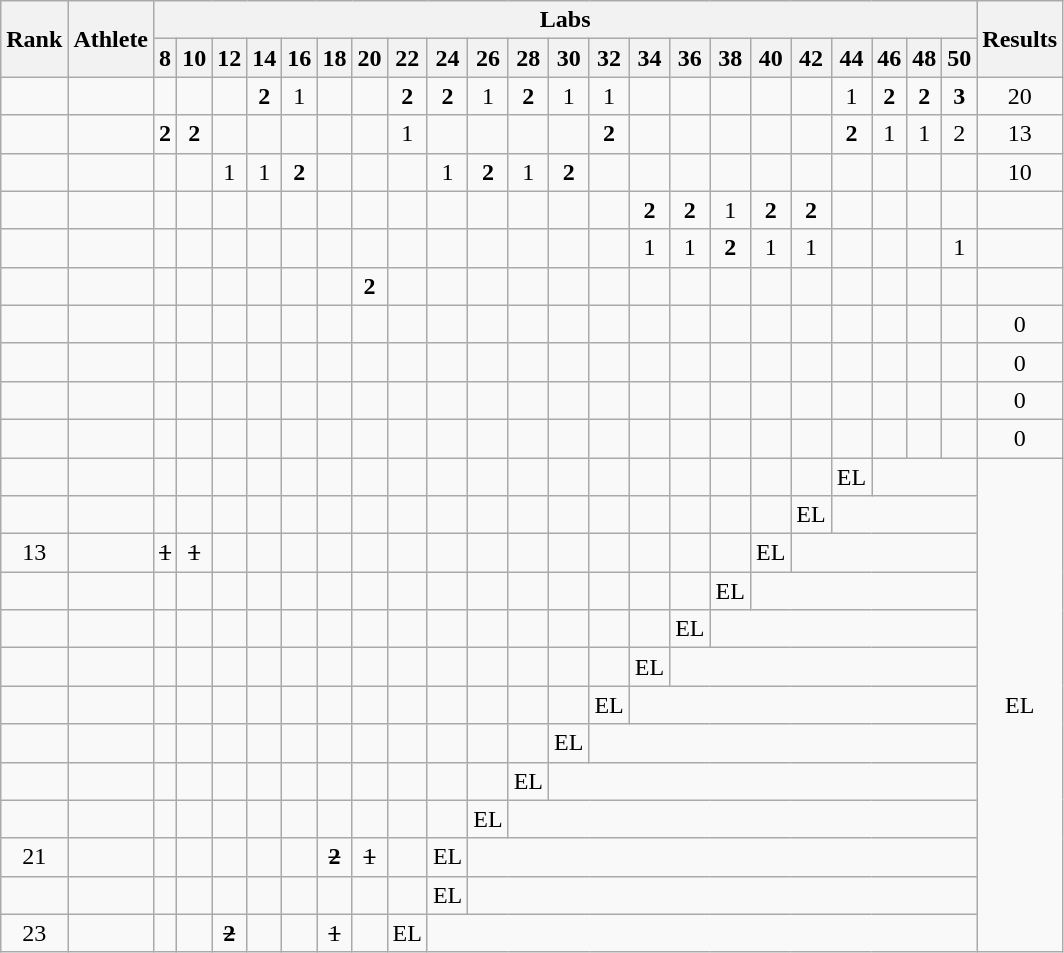<table class="wikitable sortable" style="text-align:center">
<tr>
<th rowspan="2">Rank</th>
<th rowspan="2">Athlete</th>
<th colspan="22">Labs</th>
<th rowspan="2">Results</th>
</tr>
<tr>
<th>8</th>
<th>10</th>
<th>12</th>
<th>14</th>
<th>16</th>
<th>18</th>
<th>20</th>
<th>22</th>
<th>24</th>
<th>26</th>
<th>28</th>
<th>30</th>
<th>32</th>
<th>34</th>
<th>36</th>
<th>38</th>
<th>40</th>
<th>42</th>
<th>44</th>
<th>46</th>
<th>48</th>
<th>50</th>
</tr>
<tr>
<td></td>
<td align="left"></td>
<td></td>
<td></td>
<td></td>
<td><strong>2</strong></td>
<td>1</td>
<td></td>
<td></td>
<td><strong>2</strong></td>
<td><strong>2</strong></td>
<td>1</td>
<td><strong>2</strong></td>
<td>1</td>
<td>1</td>
<td></td>
<td></td>
<td></td>
<td></td>
<td></td>
<td>1</td>
<td><strong>2</strong></td>
<td><strong>2</strong></td>
<td><strong>3</strong></td>
<td>20<br></td>
</tr>
<tr>
<td></td>
<td align="left"></td>
<td><strong>2</strong></td>
<td><strong>2</strong></td>
<td></td>
<td></td>
<td></td>
<td></td>
<td></td>
<td>1</td>
<td></td>
<td></td>
<td></td>
<td></td>
<td><strong>2</strong></td>
<td></td>
<td></td>
<td></td>
<td></td>
<td></td>
<td><strong>2</strong></td>
<td>1</td>
<td>1</td>
<td>2</td>
<td>13</td>
</tr>
<tr>
<td></td>
<td align="left"></td>
<td></td>
<td></td>
<td>1</td>
<td>1</td>
<td><strong>2</strong></td>
<td></td>
<td></td>
<td></td>
<td>1</td>
<td><strong>2</strong></td>
<td>1</td>
<td><strong>2</strong></td>
<td></td>
<td></td>
<td></td>
<td></td>
<td></td>
<td></td>
<td></td>
<td></td>
<td></td>
<td></td>
<td>10</td>
</tr>
<tr>
<td></td>
<td align="left"></td>
<td></td>
<td></td>
<td></td>
<td></td>
<td></td>
<td></td>
<td></td>
<td></td>
<td></td>
<td></td>
<td></td>
<td></td>
<td></td>
<td><strong>2</strong></td>
<td><strong>2</strong></td>
<td>1</td>
<td><strong>2</strong></td>
<td><strong>2</strong></td>
<td></td>
<td></td>
<td></td>
<td></td>
<td></td>
</tr>
<tr>
<td></td>
<td align="left"></td>
<td></td>
<td></td>
<td></td>
<td></td>
<td></td>
<td></td>
<td></td>
<td></td>
<td></td>
<td></td>
<td></td>
<td></td>
<td></td>
<td>1</td>
<td>1</td>
<td><strong>2</strong></td>
<td>1</td>
<td>1</td>
<td></td>
<td></td>
<td></td>
<td>1</td>
<td></td>
</tr>
<tr>
<td></td>
<td align="left"></td>
<td></td>
<td></td>
<td></td>
<td></td>
<td></td>
<td></td>
<td><strong>2</strong></td>
<td></td>
<td></td>
<td></td>
<td></td>
<td></td>
<td></td>
<td></td>
<td></td>
<td></td>
<td></td>
<td></td>
<td></td>
<td></td>
<td></td>
<td></td>
<td></td>
</tr>
<tr>
<td></td>
<td align="left"></td>
<td></td>
<td></td>
<td></td>
<td></td>
<td></td>
<td></td>
<td></td>
<td></td>
<td></td>
<td></td>
<td></td>
<td></td>
<td></td>
<td></td>
<td></td>
<td></td>
<td></td>
<td></td>
<td></td>
<td></td>
<td></td>
<td></td>
<td>0</td>
</tr>
<tr>
<td></td>
<td align="left"></td>
<td></td>
<td></td>
<td></td>
<td></td>
<td></td>
<td></td>
<td></td>
<td></td>
<td></td>
<td></td>
<td></td>
<td></td>
<td></td>
<td></td>
<td></td>
<td></td>
<td></td>
<td></td>
<td></td>
<td></td>
<td></td>
<td></td>
<td>0</td>
</tr>
<tr>
<td></td>
<td align="left"></td>
<td></td>
<td></td>
<td></td>
<td></td>
<td></td>
<td></td>
<td></td>
<td></td>
<td></td>
<td></td>
<td></td>
<td></td>
<td></td>
<td></td>
<td></td>
<td></td>
<td></td>
<td></td>
<td></td>
<td></td>
<td></td>
<td></td>
<td>0</td>
</tr>
<tr>
<td></td>
<td align="left"></td>
<td></td>
<td></td>
<td></td>
<td></td>
<td></td>
<td></td>
<td></td>
<td></td>
<td></td>
<td></td>
<td></td>
<td></td>
<td></td>
<td></td>
<td></td>
<td></td>
<td></td>
<td></td>
<td></td>
<td></td>
<td></td>
<td></td>
<td>0</td>
</tr>
<tr>
<td></td>
<td align="left"></td>
<td></td>
<td></td>
<td></td>
<td></td>
<td></td>
<td></td>
<td></td>
<td></td>
<td></td>
<td></td>
<td></td>
<td></td>
<td></td>
<td></td>
<td></td>
<td></td>
<td></td>
<td></td>
<td>EL</td>
<td colspan="3"></td>
<td rowspan="13">EL</td>
</tr>
<tr>
<td></td>
<td align="left"></td>
<td></td>
<td></td>
<td></td>
<td></td>
<td></td>
<td></td>
<td></td>
<td></td>
<td></td>
<td></td>
<td></td>
<td></td>
<td></td>
<td></td>
<td></td>
<td></td>
<td></td>
<td>EL</td>
<td colspan="4"></td>
</tr>
<tr>
<td>13</td>
<td align="left"></td>
<td><s>1</s></td>
<td><s>1</s></td>
<td></td>
<td></td>
<td></td>
<td></td>
<td></td>
<td></td>
<td></td>
<td></td>
<td></td>
<td></td>
<td></td>
<td></td>
<td></td>
<td></td>
<td>EL</td>
<td colspan="5"></td>
</tr>
<tr>
<td></td>
<td align="left"></td>
<td></td>
<td></td>
<td></td>
<td></td>
<td></td>
<td></td>
<td></td>
<td></td>
<td></td>
<td></td>
<td></td>
<td></td>
<td></td>
<td></td>
<td></td>
<td>EL</td>
<td colspan="6"></td>
</tr>
<tr>
<td></td>
<td align="left"></td>
<td></td>
<td></td>
<td></td>
<td></td>
<td></td>
<td></td>
<td></td>
<td></td>
<td></td>
<td></td>
<td></td>
<td></td>
<td></td>
<td></td>
<td>EL</td>
<td colspan="7"></td>
</tr>
<tr>
<td></td>
<td align="left"></td>
<td></td>
<td></td>
<td></td>
<td></td>
<td></td>
<td></td>
<td></td>
<td></td>
<td></td>
<td></td>
<td></td>
<td></td>
<td></td>
<td>EL</td>
<td colspan="8"></td>
</tr>
<tr>
<td></td>
<td align="left"></td>
<td></td>
<td></td>
<td></td>
<td></td>
<td></td>
<td></td>
<td></td>
<td></td>
<td></td>
<td></td>
<td></td>
<td></td>
<td>EL</td>
<td colspan="9"></td>
</tr>
<tr>
<td></td>
<td align="left"></td>
<td></td>
<td></td>
<td></td>
<td></td>
<td></td>
<td></td>
<td></td>
<td></td>
<td></td>
<td></td>
<td></td>
<td>EL</td>
<td colspan="10"></td>
</tr>
<tr>
<td></td>
<td align="left"></td>
<td></td>
<td></td>
<td></td>
<td></td>
<td></td>
<td></td>
<td></td>
<td></td>
<td></td>
<td></td>
<td>EL</td>
<td colspan="11"></td>
</tr>
<tr>
<td></td>
<td align="left"></td>
<td></td>
<td></td>
<td></td>
<td></td>
<td></td>
<td></td>
<td></td>
<td></td>
<td></td>
<td>EL</td>
<td colspan="12"></td>
</tr>
<tr>
<td>21</td>
<td align="left"></td>
<td></td>
<td></td>
<td></td>
<td></td>
<td></td>
<td><s><strong>2</strong></s></td>
<td><s>1</s></td>
<td></td>
<td>EL</td>
<td colspan="13"></td>
</tr>
<tr>
<td></td>
<td align="left"></td>
<td></td>
<td></td>
<td></td>
<td></td>
<td></td>
<td></td>
<td></td>
<td></td>
<td>EL</td>
<td colspan="13"></td>
</tr>
<tr>
<td>23</td>
<td align="left"></td>
<td></td>
<td></td>
<td><s><strong>2</strong></s></td>
<td></td>
<td></td>
<td><s>1</s></td>
<td></td>
<td>EL</td>
<td colspan="14"></td>
</tr>
</table>
